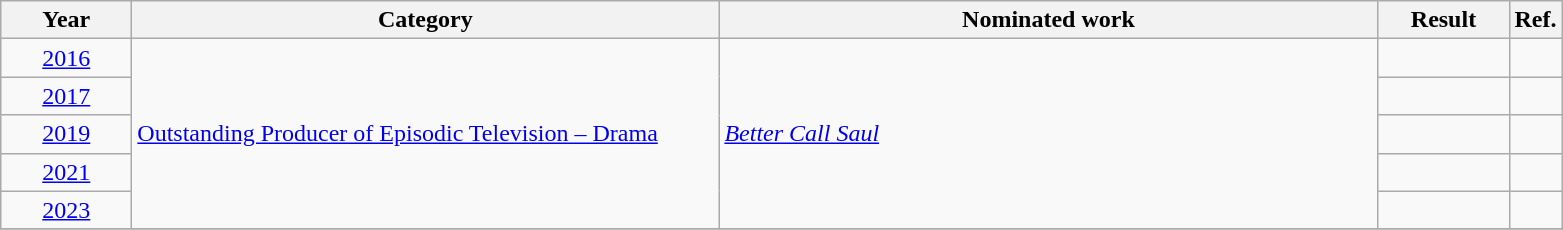<table class=wikitable>
<tr>
<th scope="col" style="width:5em;">Year</th>
<th scope="col" style="width:24em;">Category</th>
<th scope="col" style="width:27em;">Nominated work</th>
<th scope="col" style="width:5em;">Result</th>
<th>Ref.</th>
</tr>
<tr>
<td style="text-align:center;"><a href='#'>2016</a></td>
<td rowspan="5"><a href='#'>Outstanding Producer of Episodic Television – Drama</a></td>
<td rowspan="5"><em><a href='#'>Better Call Saul</a></em></td>
<td></td>
<td style="text-align:center;"></td>
</tr>
<tr>
<td style="text-align:center;"><a href='#'>2017</a></td>
<td></td>
<td style="text-align:center;"></td>
</tr>
<tr>
<td style="text-align:center;"><a href='#'>2019</a></td>
<td></td>
<td style="text-align:center;"></td>
</tr>
<tr>
<td style="text-align:center;"><a href='#'>2021</a></td>
<td></td>
<td style="text-align:center;"></td>
</tr>
<tr>
<td style="text-align:center;"><a href='#'>2023</a></td>
<td></td>
<td style="text-align:center;"></td>
</tr>
<tr>
</tr>
</table>
